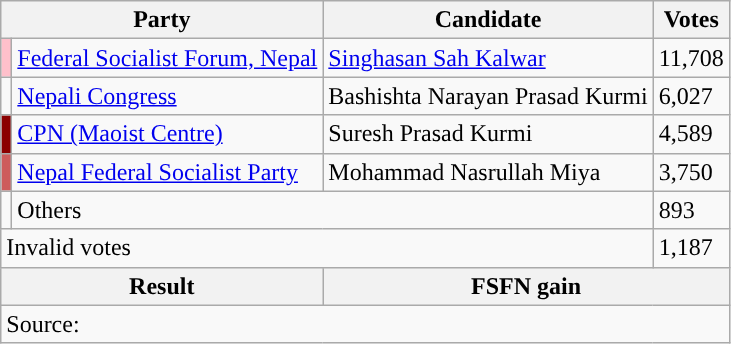<table class="wikitable">
<tr>
<th colspan="2">Party</th>
<th>Candidate</th>
<th>Votes</th>
</tr>
<tr>
<td style="background-color:pink"></td>
<td><a href='#'>Federal Socialist Forum, Nepal</a></td>
<td><a href='#'>Singhasan Sah Kalwar</a></td>
<td>11,708</td>
</tr>
<tr>
<td style="background-color:"></td>
<td><a href='#'>Nepali Congress</a></td>
<td>Bashishta Narayan Prasad Kurmi</td>
<td>6,027</td>
</tr>
<tr>
<td style="background-color:darkred"></td>
<td><a href='#'>CPN (Maoist Centre)</a></td>
<td>Suresh Prasad Kurmi</td>
<td>4,589</td>
</tr>
<tr>
<td style="background-color:#CD5C5C"></td>
<td><a href='#'>Nepal Federal Socialist Party</a></td>
<td>Mohammad Nasrullah Miya</td>
<td>3,750</td>
</tr>
<tr>
<td></td>
<td colspan="2">Others</td>
<td>893</td>
</tr>
<tr>
<td colspan="3">Invalid votes</td>
<td>1,187</td>
</tr>
<tr>
<th colspan="2">Result</th>
<th colspan="2">FSFN gain</th>
</tr>
<tr>
<td colspan="4">Source: </td>
</tr>
</table>
